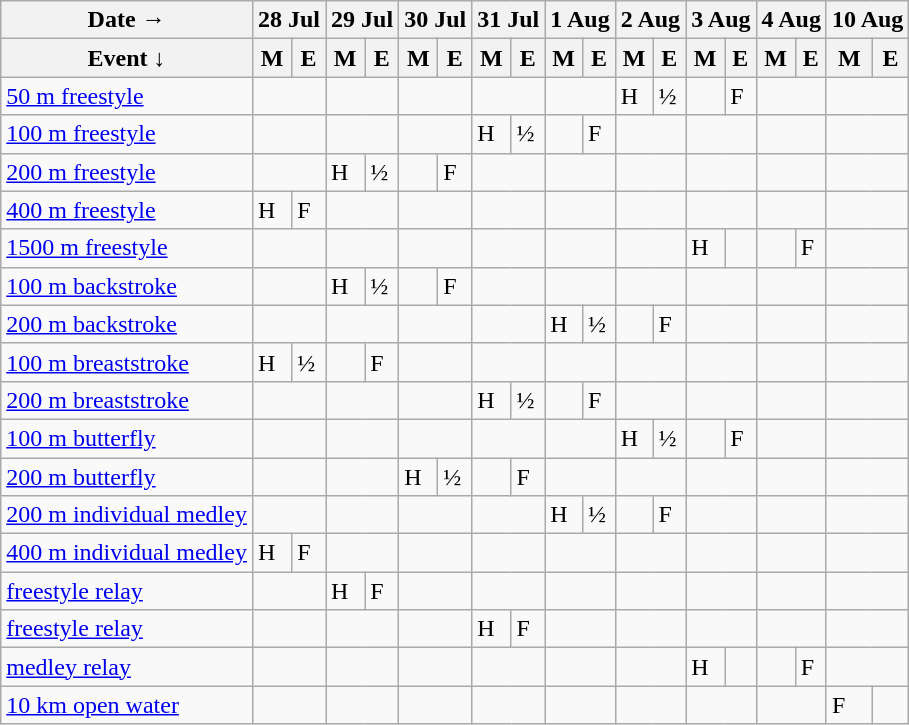<table class="wikitable olympic-schedule swimming">
<tr>
<th>Date →</th>
<th colspan="2">28 Jul</th>
<th colspan="2">29 Jul</th>
<th colspan="2">30 Jul</th>
<th colspan="2">31 Jul</th>
<th colspan="2">1 Aug</th>
<th colspan="2">2 Aug</th>
<th colspan="2">3 Aug</th>
<th colspan="2">4 Aug</th>
<th colspan="2">10 Aug</th>
</tr>
<tr>
<th>Event ↓</th>
<th>M</th>
<th>E</th>
<th>M</th>
<th>E</th>
<th>M</th>
<th>E</th>
<th>M</th>
<th>E</th>
<th>M</th>
<th>E</th>
<th>M</th>
<th>E</th>
<th>M</th>
<th>E</th>
<th>M</th>
<th>E</th>
<th>M</th>
<th>E</th>
</tr>
<tr>
<td class="event"><a href='#'>50 m freestyle</a></td>
<td colspan=2></td>
<td colspan=2></td>
<td colspan=2></td>
<td colspan=2></td>
<td colspan=2></td>
<td class="heats">H</td>
<td class="semifinals">½</td>
<td></td>
<td class="final">F</td>
<td colspan=2></td>
<td colspan=2></td>
</tr>
<tr>
<td class="event"><a href='#'>100 m freestyle</a></td>
<td colspan=2></td>
<td colspan=2></td>
<td colspan=2></td>
<td class="heats">H</td>
<td class="semifinals">½</td>
<td></td>
<td class="final">F</td>
<td colspan=2></td>
<td colspan=2></td>
<td colspan=2></td>
<td colspan=2></td>
</tr>
<tr>
<td class="event"><a href='#'>200 m freestyle</a></td>
<td colspan=2></td>
<td class="heats">H</td>
<td class="semifinals">½</td>
<td></td>
<td class="final">F</td>
<td colspan=2></td>
<td colspan=2></td>
<td colspan=2></td>
<td colspan=2></td>
<td colspan=2></td>
<td colspan=2></td>
</tr>
<tr>
<td class="event"><a href='#'>400 m freestyle</a></td>
<td class="heats">H</td>
<td class="final">F</td>
<td colspan=2></td>
<td colspan=2></td>
<td colspan=2></td>
<td colspan=2></td>
<td colspan=2></td>
<td colspan=2></td>
<td colspan=2></td>
<td colspan=2></td>
</tr>
<tr>
<td class="event"><a href='#'>1500 m freestyle</a></td>
<td colspan=2></td>
<td colspan=2></td>
<td colspan=2></td>
<td colspan=2></td>
<td colspan=2></td>
<td colspan=2></td>
<td class="heats">H</td>
<td></td>
<td></td>
<td class="final">F</td>
<td colspan=2></td>
</tr>
<tr>
<td class="event"><a href='#'>100 m backstroke</a></td>
<td colspan=2></td>
<td class="heats">H</td>
<td class="semifinals">½</td>
<td></td>
<td class="final">F</td>
<td colspan=2></td>
<td colspan=2></td>
<td colspan=2></td>
<td colspan=2></td>
<td colspan=2></td>
<td colspan=2></td>
</tr>
<tr>
<td class="event"><a href='#'>200 m backstroke</a></td>
<td colspan=2></td>
<td colspan=2></td>
<td colspan=2></td>
<td colspan=2></td>
<td class="heats">H</td>
<td class="semifinals">½</td>
<td></td>
<td class="final">F</td>
<td colspan=2></td>
<td colspan=2></td>
<td colspan=2></td>
</tr>
<tr>
<td class="event"><a href='#'>100 m breaststroke</a></td>
<td class="heats">H</td>
<td class="semifinals">½</td>
<td></td>
<td class="final">F</td>
<td colspan=2></td>
<td colspan=2></td>
<td colspan=2></td>
<td colspan=2></td>
<td colspan=2></td>
<td colspan=2></td>
<td colspan=2></td>
</tr>
<tr>
<td class="event"><a href='#'>200 m breaststroke</a></td>
<td colspan=2></td>
<td colspan=2></td>
<td colspan=2></td>
<td class="heats">H</td>
<td class="semifinals">½</td>
<td></td>
<td class="final">F</td>
<td colspan=2></td>
<td colspan=2></td>
<td colspan=2></td>
<td colspan=2></td>
</tr>
<tr>
<td class="event"><a href='#'>100 m butterfly</a></td>
<td colspan=2></td>
<td colspan=2></td>
<td colspan=2></td>
<td colspan=2></td>
<td colspan=2></td>
<td class="heats">H</td>
<td class="semifinals">½</td>
<td></td>
<td class="final">F</td>
<td colspan=2></td>
<td colspan=2></td>
</tr>
<tr>
<td class="event"><a href='#'>200 m butterfly</a></td>
<td colspan=2></td>
<td colspan=2></td>
<td class="heats">H</td>
<td class="semifinals">½</td>
<td></td>
<td class="final">F</td>
<td colspan=2></td>
<td colspan=2></td>
<td colspan=2></td>
<td colspan=2></td>
<td colspan=2></td>
</tr>
<tr>
<td class="event"><a href='#'>200 m individual medley</a></td>
<td colspan=2></td>
<td colspan=2></td>
<td colspan=2></td>
<td colspan=2></td>
<td class="heats">H</td>
<td class="semifinals">½</td>
<td></td>
<td class="final">F</td>
<td colspan=2></td>
<td colspan=2></td>
<td colspan=2></td>
</tr>
<tr>
<td class="event"><a href='#'>400 m individual medley</a></td>
<td class="heats">H</td>
<td class="final">F</td>
<td colspan=2></td>
<td colspan=2></td>
<td colspan=2></td>
<td colspan=2></td>
<td colspan=2></td>
<td colspan=2></td>
<td colspan=2></td>
<td colspan=2></td>
</tr>
<tr>
<td class="event"><a href='#'> freestyle relay</a></td>
<td colspan=2></td>
<td class="heats">H</td>
<td class="final">F</td>
<td colspan=2></td>
<td colspan=2></td>
<td colspan=2></td>
<td colspan=2></td>
<td colspan=2></td>
<td colspan=2></td>
<td colspan=2></td>
</tr>
<tr>
<td class="event"><a href='#'> freestyle relay</a></td>
<td colspan=2></td>
<td colspan=2></td>
<td colspan=2></td>
<td class="heats">H</td>
<td class="final">F</td>
<td colspan=2></td>
<td colspan=2></td>
<td colspan=2></td>
<td colspan=2></td>
<td colspan=2></td>
</tr>
<tr>
<td class="event"><a href='#'> medley relay</a></td>
<td colspan=2></td>
<td colspan=2></td>
<td colspan=2></td>
<td colspan=2></td>
<td colspan=2></td>
<td colspan=2></td>
<td class="heats">H</td>
<td></td>
<td></td>
<td class="final">F</td>
<td colspan=2></td>
</tr>
<tr>
<td class="event"><a href='#'>10 km open water</a></td>
<td colspan=2></td>
<td colspan=2></td>
<td colspan=2></td>
<td colspan=2></td>
<td colspan=2></td>
<td colspan=2></td>
<td colspan=2></td>
<td colspan=2></td>
<td class="final">F</td>
<td></td>
</tr>
</table>
